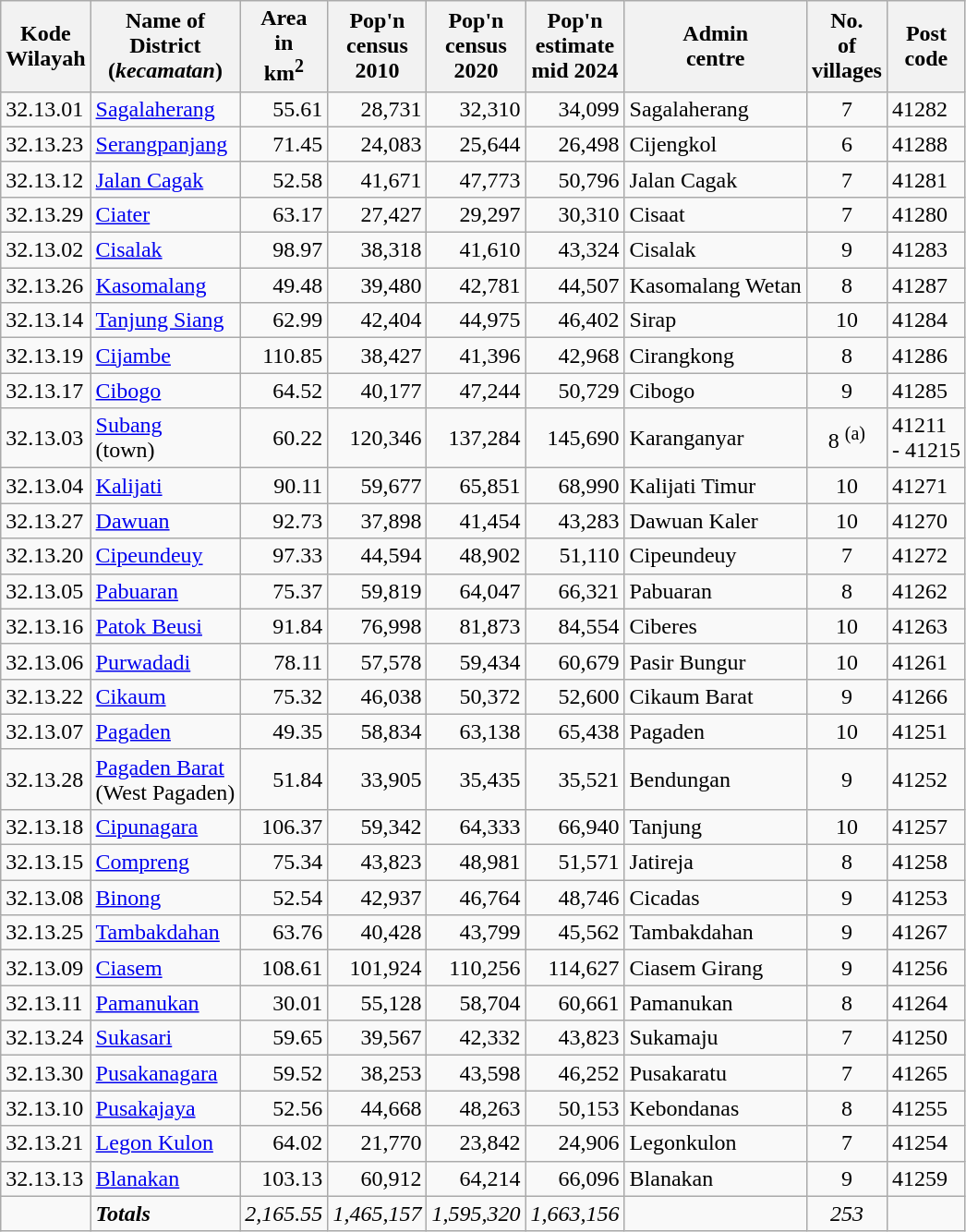<table class="sortable wikitable">
<tr>
<th>Kode <br>Wilayah</th>
<th>Name of<br>District<br>(<em>kecamatan</em>)</th>
<th>Area <br>in <br>km<sup>2</sup></th>
<th>Pop'n<br>census<br>2010</th>
<th>Pop'n<br>census<br>2020</th>
<th>Pop'n<br>estimate<br>mid 2024</th>
<th>Admin<br>centre</th>
<th>No.<br>of<br>villages</th>
<th>Post<br>code</th>
</tr>
<tr>
<td>32.13.01</td>
<td><a href='#'>Sagalaherang</a></td>
<td align="right">55.61</td>
<td align="right">28,731</td>
<td align="right">32,310</td>
<td align="right">34,099</td>
<td>Sagalaherang</td>
<td align="center">7</td>
<td>41282</td>
</tr>
<tr>
<td>32.13.23</td>
<td><a href='#'>Serangpanjang</a></td>
<td align="right">71.45</td>
<td align="right">24,083</td>
<td align="right">25,644</td>
<td align="right">26,498</td>
<td>Cijengkol</td>
<td align="center">6</td>
<td>41288</td>
</tr>
<tr>
<td>32.13.12</td>
<td><a href='#'>Jalan Cagak</a></td>
<td align="right">52.58</td>
<td align="right">41,671</td>
<td align="right">47,773</td>
<td align="right">50,796</td>
<td>Jalan Cagak</td>
<td align="center">7</td>
<td>41281</td>
</tr>
<tr>
<td>32.13.29</td>
<td><a href='#'>Ciater</a></td>
<td align="right">63.17</td>
<td align="right">27,427</td>
<td align="right">29,297</td>
<td align="right">30,310</td>
<td>Cisaat</td>
<td align="center">7</td>
<td>41280</td>
</tr>
<tr>
<td>32.13.02</td>
<td><a href='#'>Cisalak</a></td>
<td align="right">98.97</td>
<td align="right">38,318</td>
<td align="right">41,610</td>
<td align="right">43,324</td>
<td>Cisalak</td>
<td align="center">9</td>
<td>41283</td>
</tr>
<tr>
<td>32.13.26</td>
<td><a href='#'>Kasomalang</a></td>
<td align="right">49.48</td>
<td align="right">39,480</td>
<td align="right">42,781</td>
<td align="right">44,507</td>
<td>Kasomalang Wetan</td>
<td align="center">8</td>
<td>41287</td>
</tr>
<tr>
<td>32.13.14</td>
<td><a href='#'>Tanjung Siang</a></td>
<td align="right">62.99</td>
<td align="right">42,404</td>
<td align="right">44,975</td>
<td align="right">46,402</td>
<td>Sirap</td>
<td align="center">10</td>
<td>41284</td>
</tr>
<tr>
<td>32.13.19</td>
<td><a href='#'>Cijambe</a></td>
<td align="right">110.85</td>
<td align="right">38,427</td>
<td align="right">41,396</td>
<td align="right">42,968</td>
<td>Cirangkong</td>
<td align="center">8</td>
<td>41286</td>
</tr>
<tr>
<td>32.13.17</td>
<td><a href='#'>Cibogo</a></td>
<td align="right">64.52</td>
<td align="right">40,177</td>
<td align="right">47,244</td>
<td align="right">50,729</td>
<td>Cibogo</td>
<td align="center">9</td>
<td>41285</td>
</tr>
<tr>
<td>32.13.03</td>
<td><a href='#'>Subang</a> <br>(town)</td>
<td align="right">60.22</td>
<td align="right">120,346</td>
<td align="right">137,284</td>
<td align="right">145,690</td>
<td>Karanganyar</td>
<td align="center">8 <sup>(a)</sup></td>
<td>41211<br>- 41215</td>
</tr>
<tr>
<td>32.13.04</td>
<td><a href='#'>Kalijati</a></td>
<td align="right">90.11</td>
<td align="right">59,677</td>
<td align="right">65,851</td>
<td align="right">68,990</td>
<td>Kalijati Timur</td>
<td align="center">10</td>
<td>41271</td>
</tr>
<tr>
<td>32.13.27</td>
<td><a href='#'>Dawuan</a></td>
<td align="right">92.73</td>
<td align="right">37,898</td>
<td align="right">41,454</td>
<td align="right">43,283</td>
<td>Dawuan Kaler</td>
<td align="center">10</td>
<td>41270</td>
</tr>
<tr>
<td>32.13.20</td>
<td><a href='#'>Cipeundeuy</a></td>
<td align="right">97.33</td>
<td align="right">44,594</td>
<td align="right">48,902</td>
<td align="right">51,110</td>
<td>Cipeundeuy</td>
<td align="center">7</td>
<td>41272</td>
</tr>
<tr>
<td>32.13.05</td>
<td><a href='#'>Pabuaran</a></td>
<td align="right">75.37</td>
<td align="right">59,819</td>
<td align="right">64,047</td>
<td align="right">66,321</td>
<td>Pabuaran</td>
<td align="center">8</td>
<td>41262</td>
</tr>
<tr>
<td>32.13.16</td>
<td><a href='#'>Patok Beusi</a></td>
<td align="right">91.84</td>
<td align="right">76,998</td>
<td align="right">81,873</td>
<td align="right">84,554</td>
<td>Ciberes</td>
<td align="center">10</td>
<td>41263</td>
</tr>
<tr>
<td>32.13.06</td>
<td><a href='#'>Purwadadi</a></td>
<td align="right">78.11</td>
<td align="right">57,578</td>
<td align="right">59,434</td>
<td align="right">60,679</td>
<td>Pasir Bungur</td>
<td align="center">10</td>
<td>41261</td>
</tr>
<tr>
<td>32.13.22</td>
<td><a href='#'>Cikaum</a></td>
<td align="right">75.32</td>
<td align="right">46,038</td>
<td align="right">50,372</td>
<td align="right">52,600</td>
<td>Cikaum Barat</td>
<td align="center">9</td>
<td>41266</td>
</tr>
<tr>
<td>32.13.07</td>
<td><a href='#'>Pagaden</a></td>
<td align="right">49.35</td>
<td align="right">58,834</td>
<td align="right">63,138</td>
<td align="right">65,438</td>
<td>Pagaden</td>
<td align="center">10</td>
<td>41251</td>
</tr>
<tr>
<td>32.13.28</td>
<td><a href='#'>Pagaden Barat</a> <br>(West Pagaden)</td>
<td align="right">51.84</td>
<td align="right">33,905</td>
<td align="right">35,435</td>
<td align="right">35,521</td>
<td>Bendungan</td>
<td align="center">9</td>
<td>41252</td>
</tr>
<tr>
<td>32.13.18</td>
<td><a href='#'>Cipunagara</a></td>
<td align="right">106.37</td>
<td align="right">59,342</td>
<td align="right">64,333</td>
<td align="right">66,940</td>
<td>Tanjung</td>
<td align="center">10</td>
<td>41257</td>
</tr>
<tr>
<td>32.13.15</td>
<td><a href='#'>Compreng</a></td>
<td align="right">75.34</td>
<td align="right">43,823</td>
<td align="right">48,981</td>
<td align="right">51,571</td>
<td>Jatireja</td>
<td align="center">8</td>
<td>41258</td>
</tr>
<tr>
<td>32.13.08</td>
<td><a href='#'>Binong</a></td>
<td align="right">52.54</td>
<td align="right">42,937</td>
<td align="right">46,764</td>
<td align="right">48,746</td>
<td>Cicadas</td>
<td align="center">9</td>
<td>41253</td>
</tr>
<tr>
<td>32.13.25</td>
<td><a href='#'>Tambakdahan</a></td>
<td align="right">63.76</td>
<td align="right">40,428</td>
<td align="right">43,799</td>
<td align="right">45,562</td>
<td>Tambakdahan</td>
<td align="center">9</td>
<td>41267</td>
</tr>
<tr>
<td>32.13.09</td>
<td><a href='#'>Ciasem</a></td>
<td align="right">108.61</td>
<td align="right">101,924</td>
<td align="right">110,256</td>
<td align="right">114,627</td>
<td>Ciasem Girang</td>
<td align="center">9</td>
<td>41256</td>
</tr>
<tr>
<td>32.13.11</td>
<td><a href='#'>Pamanukan</a></td>
<td align="right">30.01</td>
<td align="right">55,128</td>
<td align="right">58,704</td>
<td align="right">60,661</td>
<td>Pamanukan</td>
<td align="center">8</td>
<td>41264</td>
</tr>
<tr>
<td>32.13.24</td>
<td><a href='#'>Sukasari</a></td>
<td align="right">59.65</td>
<td align="right">39,567</td>
<td align="right">42,332</td>
<td align="right">43,823</td>
<td>Sukamaju</td>
<td align="center">7</td>
<td>41250</td>
</tr>
<tr>
<td>32.13.30</td>
<td><a href='#'>Pusakanagara</a></td>
<td align="right">59.52</td>
<td align="right">38,253</td>
<td align="right">43,598</td>
<td align="right">46,252</td>
<td>Pusakaratu</td>
<td align="center">7</td>
<td>41265</td>
</tr>
<tr>
<td>32.13.10</td>
<td><a href='#'>Pusakajaya</a></td>
<td align="right">52.56</td>
<td align="right">44,668</td>
<td align="right">48,263</td>
<td align="right">50,153</td>
<td>Kebondanas</td>
<td align="center">8</td>
<td>41255</td>
</tr>
<tr>
<td>32.13.21</td>
<td><a href='#'>Legon Kulon</a></td>
<td align="right">64.02</td>
<td align="right">21,770</td>
<td align="right">23,842</td>
<td align="right">24,906</td>
<td>Legonkulon</td>
<td align="center">7</td>
<td>41254</td>
</tr>
<tr>
<td>32.13.13</td>
<td><a href='#'>Blanakan</a></td>
<td align="right">103.13</td>
<td align="right">60,912</td>
<td align="right">64,214</td>
<td align="right">66,096</td>
<td>Blanakan</td>
<td align="center">9</td>
<td>41259</td>
</tr>
<tr>
<td></td>
<td><strong><em>Totals</em></strong></td>
<td align="right"><em>2,165.55</em></td>
<td align="right"><em>1,465,157</em></td>
<td align="right"><em>1,595,320</em></td>
<td align="right"><em>1,663,156</em></td>
<td></td>
<td align="center"><em>253</em></td>
<td></td>
</tr>
</table>
